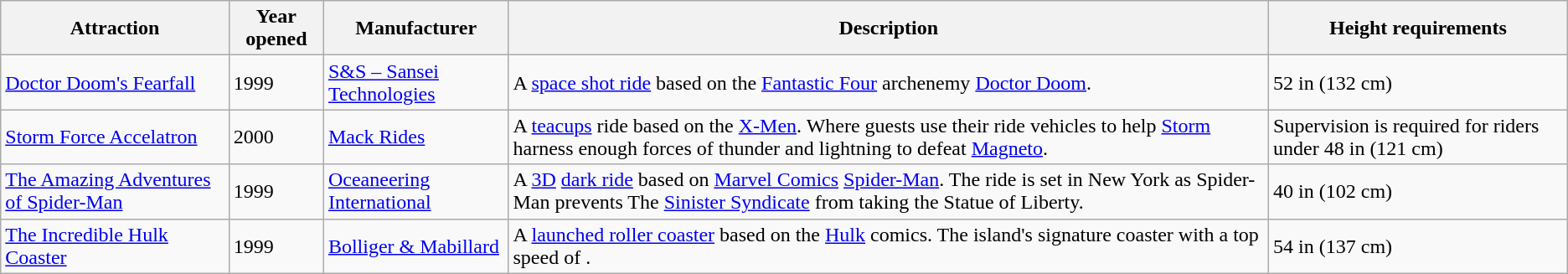<table class="wikitable">
<tr>
<th>Attraction</th>
<th>Year opened</th>
<th>Manufacturer</th>
<th>Description</th>
<th>Height requirements</th>
</tr>
<tr>
<td><a href='#'>Doctor Doom's Fearfall</a></td>
<td>1999</td>
<td><a href='#'>S&S – Sansei Technologies</a></td>
<td>A <a href='#'>space shot ride</a> based on the <a href='#'>Fantastic Four</a> archenemy <a href='#'>Doctor Doom</a>.</td>
<td>52 in (132 cm)</td>
</tr>
<tr>
<td><a href='#'>Storm Force Accelatron</a></td>
<td>2000</td>
<td><a href='#'>Mack Rides</a></td>
<td>A <a href='#'>teacups</a> ride based on the <a href='#'>X-Men</a>. Where guests use their ride vehicles to help <a href='#'>Storm</a> harness enough forces of thunder and lightning to defeat <a href='#'>Magneto</a>.</td>
<td>Supervision is required for riders under 48 in (121 cm)</td>
</tr>
<tr>
<td><a href='#'>The Amazing Adventures of Spider-Man</a></td>
<td>1999</td>
<td><a href='#'>Oceaneering International</a></td>
<td>A <a href='#'>3D</a> <a href='#'>dark ride</a> based on <a href='#'>Marvel Comics</a> <a href='#'>Spider-Man</a>. The ride is set in New York as Spider-Man prevents The <a href='#'>Sinister Syndicate</a> from taking the Statue of Liberty.</td>
<td>40 in (102 cm)</td>
</tr>
<tr>
<td><a href='#'>The Incredible Hulk Coaster</a></td>
<td>1999</td>
<td><a href='#'>Bolliger & Mabillard</a></td>
<td>A <a href='#'>launched roller coaster</a> based on the <a href='#'>Hulk</a> comics. The island's signature coaster with a top speed of .</td>
<td>54 in (137 cm)</td>
</tr>
</table>
